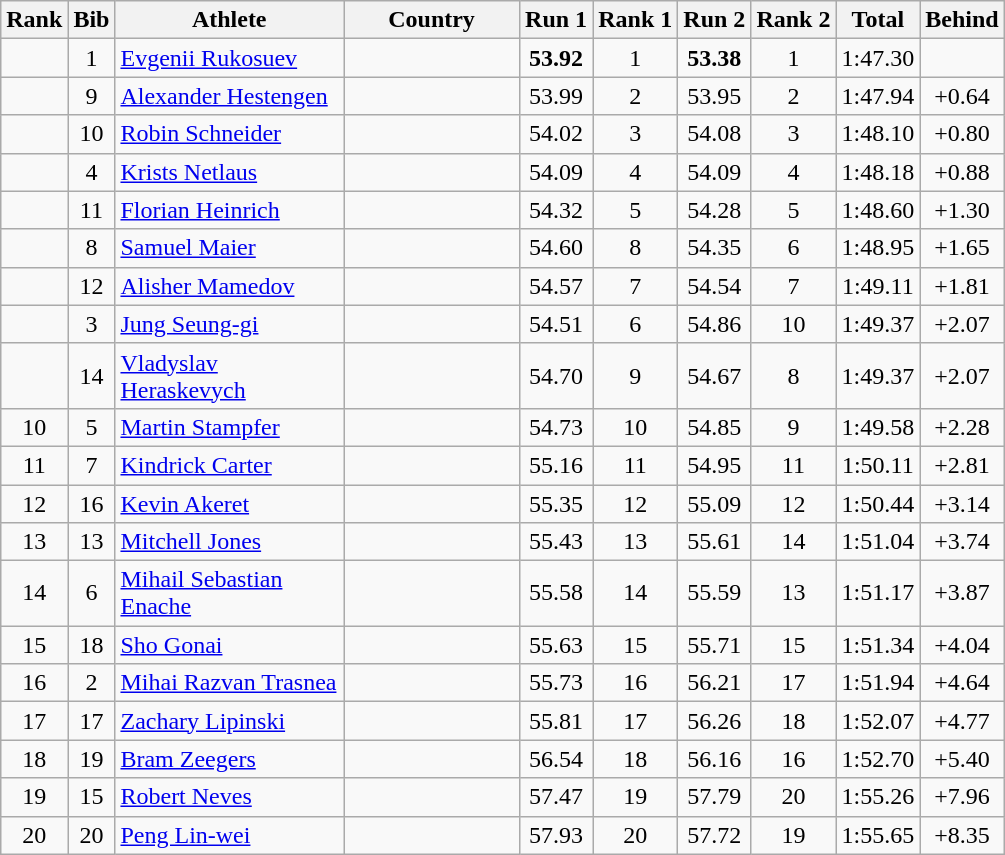<table class="wikitable sortable" style="text-align:center">
<tr>
<th>Rank</th>
<th>Bib</th>
<th width=145>Athlete</th>
<th width=110>Country</th>
<th>Run 1</th>
<th>Rank 1</th>
<th>Run 2</th>
<th>Rank 2</th>
<th>Total</th>
<th>Behind</th>
</tr>
<tr>
<td></td>
<td>1</td>
<td align=left><a href='#'>Evgenii Rukosuev</a></td>
<td align=left></td>
<td><strong>53.92</strong></td>
<td>1</td>
<td><strong>53.38</strong></td>
<td>1</td>
<td>1:47.30</td>
<td></td>
</tr>
<tr>
<td></td>
<td>9</td>
<td align=left><a href='#'>Alexander Hestengen</a></td>
<td align=left></td>
<td>53.99</td>
<td>2</td>
<td>53.95</td>
<td>2</td>
<td>1:47.94</td>
<td>+0.64</td>
</tr>
<tr>
<td></td>
<td>10</td>
<td align=left><a href='#'>Robin Schneider</a></td>
<td align=left></td>
<td>54.02</td>
<td>3</td>
<td>54.08</td>
<td>3</td>
<td>1:48.10</td>
<td>+0.80</td>
</tr>
<tr>
<td></td>
<td>4</td>
<td align=left><a href='#'>Krists Netlaus</a></td>
<td align=left></td>
<td>54.09</td>
<td>4</td>
<td>54.09</td>
<td>4</td>
<td>1:48.18</td>
<td>+0.88</td>
</tr>
<tr>
<td></td>
<td>11</td>
<td align=left><a href='#'>Florian Heinrich</a></td>
<td align=left></td>
<td>54.32</td>
<td>5</td>
<td>54.28</td>
<td>5</td>
<td>1:48.60</td>
<td>+1.30</td>
</tr>
<tr>
<td></td>
<td>8</td>
<td align=left><a href='#'>Samuel Maier</a></td>
<td align=left></td>
<td>54.60</td>
<td>8</td>
<td>54.35</td>
<td>6</td>
<td>1:48.95</td>
<td>+1.65</td>
</tr>
<tr>
<td></td>
<td>12</td>
<td align=left><a href='#'>Alisher Mamedov</a></td>
<td align=left></td>
<td>54.57</td>
<td>7</td>
<td>54.54</td>
<td>7</td>
<td>1:49.11</td>
<td>+1.81</td>
</tr>
<tr>
<td></td>
<td>3</td>
<td align=left><a href='#'>Jung Seung-gi</a></td>
<td align=left></td>
<td>54.51</td>
<td>6</td>
<td>54.86</td>
<td>10</td>
<td>1:49.37</td>
<td>+2.07</td>
</tr>
<tr>
<td></td>
<td>14</td>
<td align=left><a href='#'>Vladyslav Heraskevych</a></td>
<td align=left></td>
<td>54.70</td>
<td>9</td>
<td>54.67</td>
<td>8</td>
<td>1:49.37</td>
<td>+2.07</td>
</tr>
<tr>
<td>10</td>
<td>5</td>
<td align=left><a href='#'>Martin Stampfer</a></td>
<td align=left></td>
<td>54.73</td>
<td>10</td>
<td>54.85</td>
<td>9</td>
<td>1:49.58</td>
<td>+2.28</td>
</tr>
<tr>
<td>11</td>
<td>7</td>
<td align=left><a href='#'>Kindrick Carter</a></td>
<td align=left></td>
<td>55.16</td>
<td>11</td>
<td>54.95</td>
<td>11</td>
<td>1:50.11</td>
<td>+2.81</td>
</tr>
<tr>
<td>12</td>
<td>16</td>
<td align=left><a href='#'>Kevin Akeret</a></td>
<td align=left></td>
<td>55.35</td>
<td>12</td>
<td>55.09</td>
<td>12</td>
<td>1:50.44</td>
<td>+3.14</td>
</tr>
<tr>
<td>13</td>
<td>13</td>
<td align=left><a href='#'>Mitchell Jones</a></td>
<td align=left></td>
<td>55.43</td>
<td>13</td>
<td>55.61</td>
<td>14</td>
<td>1:51.04</td>
<td>+3.74</td>
</tr>
<tr>
<td>14</td>
<td>6</td>
<td align=left><a href='#'>Mihail Sebastian Enache</a></td>
<td align=left></td>
<td>55.58</td>
<td>14</td>
<td>55.59</td>
<td>13</td>
<td>1:51.17</td>
<td>+3.87</td>
</tr>
<tr>
<td>15</td>
<td>18</td>
<td align=left><a href='#'>Sho Gonai</a></td>
<td align=left></td>
<td>55.63</td>
<td>15</td>
<td>55.71</td>
<td>15</td>
<td>1:51.34</td>
<td>+4.04</td>
</tr>
<tr>
<td>16</td>
<td>2</td>
<td align=left><a href='#'>Mihai Razvan Trasnea</a></td>
<td align=left></td>
<td>55.73</td>
<td>16</td>
<td>56.21</td>
<td>17</td>
<td>1:51.94</td>
<td>+4.64</td>
</tr>
<tr>
<td>17</td>
<td>17</td>
<td align=left><a href='#'>Zachary Lipinski</a></td>
<td align=left></td>
<td>55.81</td>
<td>17</td>
<td>56.26</td>
<td>18</td>
<td>1:52.07</td>
<td>+4.77</td>
</tr>
<tr>
<td>18</td>
<td>19</td>
<td align=left><a href='#'>Bram Zeegers</a></td>
<td align=left></td>
<td>56.54</td>
<td>18</td>
<td>56.16</td>
<td>16</td>
<td>1:52.70</td>
<td>+5.40</td>
</tr>
<tr>
<td>19</td>
<td>15</td>
<td align=left><a href='#'>Robert Neves</a></td>
<td align=left></td>
<td>57.47</td>
<td>19</td>
<td>57.79</td>
<td>20</td>
<td>1:55.26</td>
<td>+7.96</td>
</tr>
<tr>
<td>20</td>
<td>20</td>
<td align=left><a href='#'>Peng Lin-wei</a></td>
<td align=left></td>
<td>57.93</td>
<td>20</td>
<td>57.72</td>
<td>19</td>
<td>1:55.65</td>
<td>+8.35</td>
</tr>
</table>
